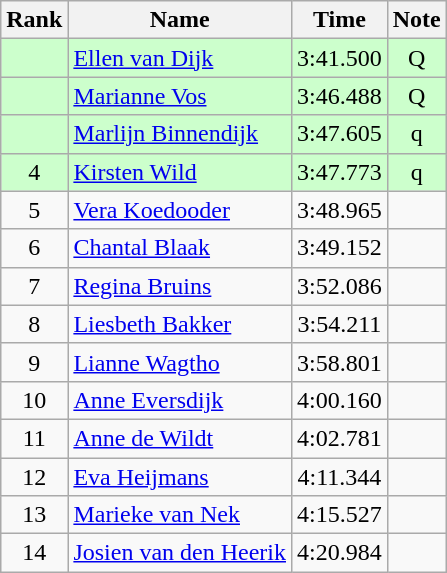<table class="wikitable sortable" style="text-align:center">
<tr>
<th>Rank</th>
<th>Name</th>
<th>Time</th>
<th>Note</th>
</tr>
<tr bgcolor=ccffcc>
<td></td>
<td align=left><a href='#'>Ellen van Dijk</a></td>
<td>3:41.500</td>
<td>Q</td>
</tr>
<tr bgcolor=ccffcc>
<td></td>
<td align=left><a href='#'>Marianne Vos</a></td>
<td>3:46.488</td>
<td>Q</td>
</tr>
<tr bgcolor=ccffcc>
<td></td>
<td align=left><a href='#'>Marlijn Binnendijk</a></td>
<td>3:47.605</td>
<td>q</td>
</tr>
<tr bgcolor=ccffcc>
<td>4</td>
<td align=left><a href='#'>Kirsten Wild</a></td>
<td>3:47.773</td>
<td>q</td>
</tr>
<tr>
<td>5</td>
<td align=left><a href='#'>Vera Koedooder</a></td>
<td>3:48.965</td>
<td></td>
</tr>
<tr>
<td>6</td>
<td align=left><a href='#'>Chantal Blaak</a></td>
<td>3:49.152</td>
<td></td>
</tr>
<tr>
<td>7</td>
<td align=left><a href='#'>Regina Bruins</a></td>
<td>3:52.086</td>
<td></td>
</tr>
<tr>
<td>8</td>
<td align=left><a href='#'>Liesbeth Bakker</a></td>
<td>3:54.211</td>
<td></td>
</tr>
<tr>
<td>9</td>
<td align=left><a href='#'>Lianne Wagtho</a></td>
<td>3:58.801</td>
<td></td>
</tr>
<tr>
<td>10</td>
<td align=left><a href='#'>Anne Eversdijk</a></td>
<td>4:00.160</td>
<td></td>
</tr>
<tr>
<td>11</td>
<td align=left><a href='#'>Anne de Wildt</a></td>
<td>4:02.781</td>
<td></td>
</tr>
<tr>
<td>12</td>
<td align=left><a href='#'>Eva Heijmans</a></td>
<td>4:11.344</td>
<td></td>
</tr>
<tr>
<td>13</td>
<td align=left><a href='#'>Marieke van Nek</a></td>
<td>4:15.527</td>
<td></td>
</tr>
<tr>
<td>14</td>
<td align=left><a href='#'>Josien van den Heerik</a></td>
<td>4:20.984</td>
<td></td>
</tr>
</table>
